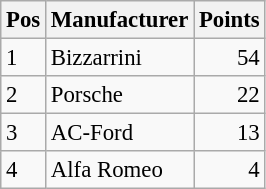<table class="wikitable" style="font-size: 95%;">
<tr>
<th>Pos</th>
<th>Manufacturer</th>
<th>Points</th>
</tr>
<tr>
<td>1</td>
<td> Bizzarrini</td>
<td align=right>54</td>
</tr>
<tr>
<td>2</td>
<td> Porsche</td>
<td align=right>22</td>
</tr>
<tr>
<td>3</td>
<td> AC-Ford</td>
<td align=right>13</td>
</tr>
<tr>
<td>4</td>
<td> Alfa Romeo</td>
<td align=right>4</td>
</tr>
</table>
